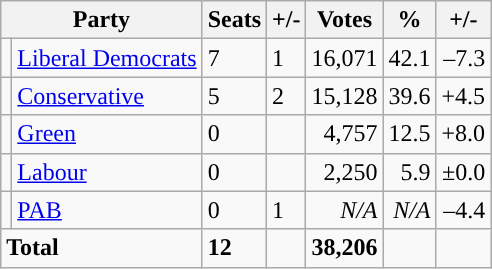<table class="wikitable sortable">
<tr>
<th colspan="2">Party</th>
<th>Seats</th>
<th>+/-</th>
<th>Votes</th>
<th>%</th>
<th>+/-</th>
</tr>
<tr>
<td style="background-color: "></td>
<td><a href='#'>Liberal Democrats</a></td>
<td>7</td>
<td> 1</td>
<td style="text-align:right;">16,071</td>
<td style="text-align:right;">42.1</td>
<td style="text-align:right;">–7.3</td>
</tr>
<tr>
<td style="background-color: "></td>
<td><a href='#'>Conservative</a></td>
<td>5</td>
<td> 2</td>
<td style="text-align:right;">15,128</td>
<td style="text-align:right;">39.6</td>
<td style="text-align:right;">+4.5</td>
</tr>
<tr>
<td style="background-color: "></td>
<td><a href='#'>Green</a></td>
<td>0</td>
<td></td>
<td style="text-align:right;">4,757</td>
<td style="text-align:right;">12.5</td>
<td style="text-align:right;">+8.0</td>
</tr>
<tr>
<td style="background-color: "></td>
<td><a href='#'>Labour</a></td>
<td>0</td>
<td></td>
<td style="text-align:right;">2,250</td>
<td style="text-align:right;">5.9</td>
<td style="text-align:right;">±0.0</td>
</tr>
<tr>
<td style="background-color: "></td>
<td><a href='#'>PAB</a></td>
<td>0</td>
<td> 1</td>
<td style="text-align:right;"><em>N/A</em></td>
<td style="text-align:right;"><em>N/A</em></td>
<td style="text-align:right;">–4.4</td>
</tr>
<tr>
<td colspan="2"><strong>Total</strong></td>
<td><strong>12</strong></td>
<td></td>
<td style="text-align:right;"><strong>38,206</strong></td>
<td style="text-align:right;"></td>
<td style="text-align:right;"></td>
</tr>
</table>
